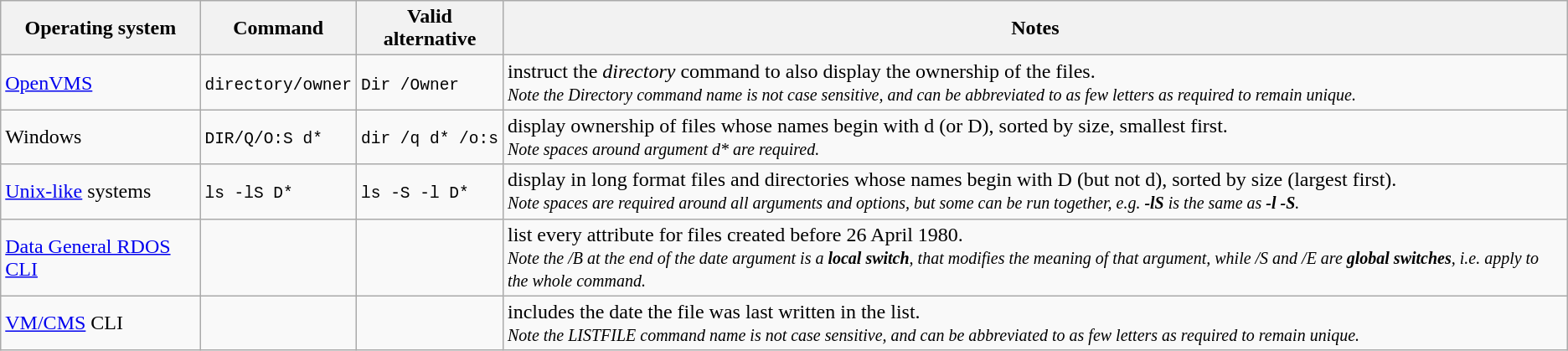<table class="wikitable">
<tr>
<th>Operating system</th>
<th>Command</th>
<th>Valid alternative</th>
<th>Notes</th>
</tr>
<tr>
<td><a href='#'>OpenVMS</a></td>
<td><code>directory/owner</code></td>
<td><code>Dir /Owner</code></td>
<td>instruct the <em>directory</em> command to also display the ownership of the files.<br><small><em>Note the Directory command name is not case sensitive, and can be abbreviated to as few letters as required to remain unique.</em></small></td>
</tr>
<tr>
<td>Windows</td>
<td><code>DIR/Q/O:S d*</code></td>
<td><code>dir /q d* /o:s</code></td>
<td>display ownership of files whose names begin with d (or D), sorted by size, smallest first.<br><small><em>Note spaces around argument d* are required.</em></small></td>
</tr>
<tr>
<td><a href='#'>Unix-like</a> systems</td>
<td><code>ls -lS D*</code></td>
<td><code>ls -S -l D*</code></td>
<td>display in long format files and directories whose names begin with D (but not d), sorted by size (largest first).<br><small><em>Note spaces are required around all arguments and options, but some can be run together, e.g. <strong>-lS</strong> is the same as <strong>-l -S</strong>.</em></small></td>
</tr>
<tr>
<td><a href='#'>Data General RDOS</a> <a href='#'>CLI</a></td>
<td></td>
<td></td>
<td>list every attribute for files created before 26 April 1980.<br><small><em>Note the /B at the end of the date argument is a <strong>local switch</strong>, that modifies the meaning of that argument, while /S and /E are <strong>global switches</strong>, i.e. apply to the whole command.</em></small></td>
</tr>
<tr>
<td><a href='#'>VM/CMS</a> CLI</td>
<td></td>
<td></td>
<td>includes the date the file was last written in the list.<br><small><em>Note the LISTFILE command name is not case sensitive, and can be abbreviated to as few letters as required to remain unique.</em></small></td>
</tr>
</table>
